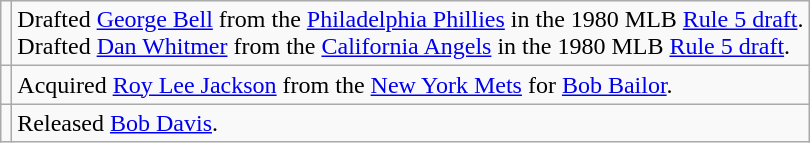<table class="wikitable">
<tr>
<td></td>
<td>Drafted <a href='#'>George Bell</a> from the <a href='#'>Philadelphia Phillies</a> in the 1980 MLB <a href='#'>Rule 5 draft</a>. <br>Drafted <a href='#'>Dan Whitmer</a> from the <a href='#'>California Angels</a> in the 1980 MLB <a href='#'>Rule 5 draft</a>.</td>
</tr>
<tr>
<td></td>
<td>Acquired <a href='#'>Roy Lee Jackson</a> from the <a href='#'>New York Mets</a> for <a href='#'>Bob Bailor</a>.</td>
</tr>
<tr>
<td></td>
<td>Released <a href='#'>Bob Davis</a>.</td>
</tr>
</table>
